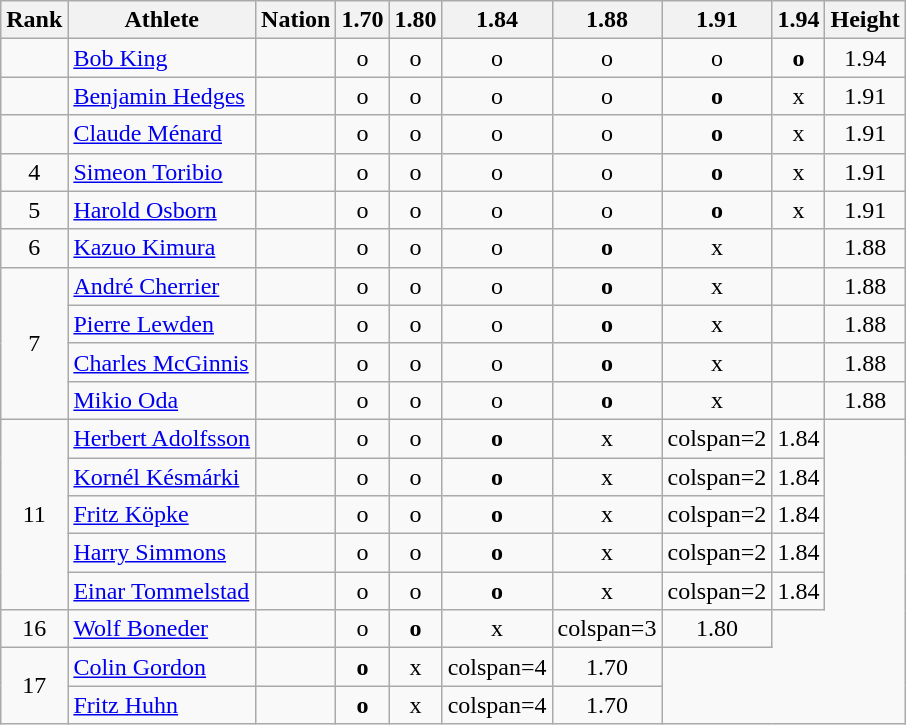<table class="wikitable sortable" style=text-align:center>
<tr>
<th>Rank</th>
<th>Athlete</th>
<th>Nation</th>
<th>1.70</th>
<th>1.80</th>
<th>1.84</th>
<th>1.88</th>
<th>1.91</th>
<th>1.94</th>
<th>Height</th>
</tr>
<tr>
<td></td>
<td align=left><a href='#'>Bob King</a></td>
<td align=left></td>
<td>o</td>
<td>o</td>
<td>o</td>
<td>o</td>
<td>o</td>
<td><strong>o</strong></td>
<td>1.94</td>
</tr>
<tr>
<td></td>
<td align=left><a href='#'>Benjamin Hedges</a></td>
<td align=left></td>
<td>o</td>
<td>o</td>
<td>o</td>
<td>o</td>
<td><strong>o</strong></td>
<td>x</td>
<td>1.91</td>
</tr>
<tr>
<td></td>
<td align=left><a href='#'>Claude Ménard</a></td>
<td align=left></td>
<td>o</td>
<td>o</td>
<td>o</td>
<td>o</td>
<td><strong>o</strong></td>
<td>x</td>
<td>1.91</td>
</tr>
<tr>
<td>4</td>
<td align=left><a href='#'>Simeon Toribio</a></td>
<td align=left></td>
<td>o</td>
<td>o</td>
<td>o</td>
<td>o</td>
<td><strong>o</strong></td>
<td>x</td>
<td>1.91</td>
</tr>
<tr>
<td>5</td>
<td align=left><a href='#'>Harold Osborn</a></td>
<td align=left></td>
<td>o</td>
<td>o</td>
<td>o</td>
<td>o</td>
<td><strong>o</strong></td>
<td>x</td>
<td>1.91</td>
</tr>
<tr>
<td>6</td>
<td align=left><a href='#'>Kazuo Kimura</a></td>
<td align=left></td>
<td>o</td>
<td>o</td>
<td>o</td>
<td><strong>o</strong></td>
<td>x</td>
<td></td>
<td>1.88</td>
</tr>
<tr>
<td rowspan=4>7</td>
<td align=left><a href='#'>André Cherrier</a></td>
<td align=left></td>
<td>o</td>
<td>o</td>
<td>o</td>
<td><strong>o</strong></td>
<td>x</td>
<td></td>
<td>1.88</td>
</tr>
<tr>
<td align=left><a href='#'>Pierre Lewden</a></td>
<td align=left></td>
<td>o</td>
<td>o</td>
<td>o</td>
<td><strong>o</strong></td>
<td>x</td>
<td></td>
<td>1.88</td>
</tr>
<tr>
<td align=left><a href='#'>Charles McGinnis</a></td>
<td align=left></td>
<td>o</td>
<td>o</td>
<td>o</td>
<td><strong>o</strong></td>
<td>x</td>
<td></td>
<td>1.88</td>
</tr>
<tr>
<td align=left><a href='#'>Mikio Oda</a></td>
<td align=left></td>
<td>o</td>
<td>o</td>
<td>o</td>
<td><strong>o</strong></td>
<td>x</td>
<td></td>
<td>1.88</td>
</tr>
<tr>
<td rowspan=5>11</td>
<td align=left><a href='#'>Herbert Adolfsson</a></td>
<td align=left></td>
<td>o</td>
<td>o</td>
<td><strong>o</strong></td>
<td>x</td>
<td>colspan=2 </td>
<td>1.84</td>
</tr>
<tr>
<td align=left><a href='#'>Kornél Késmárki</a></td>
<td align=left></td>
<td>o</td>
<td>o</td>
<td><strong>o</strong></td>
<td>x</td>
<td>colspan=2 </td>
<td>1.84</td>
</tr>
<tr>
<td align=left><a href='#'>Fritz Köpke</a></td>
<td align=left></td>
<td>o</td>
<td>o</td>
<td><strong>o</strong></td>
<td>x</td>
<td>colspan=2 </td>
<td>1.84</td>
</tr>
<tr>
<td align=left><a href='#'>Harry Simmons</a></td>
<td align=left></td>
<td>o</td>
<td>o</td>
<td><strong>o</strong></td>
<td>x</td>
<td>colspan=2 </td>
<td>1.84</td>
</tr>
<tr>
<td align=left><a href='#'>Einar Tommelstad</a></td>
<td align=left></td>
<td>o</td>
<td>o</td>
<td><strong>o</strong></td>
<td>x</td>
<td>colspan=2 </td>
<td>1.84</td>
</tr>
<tr>
<td>16</td>
<td align=left><a href='#'>Wolf Boneder</a></td>
<td align=left></td>
<td>o</td>
<td><strong>o</strong></td>
<td>x</td>
<td>colspan=3 </td>
<td>1.80</td>
</tr>
<tr>
<td rowspan=2>17</td>
<td align=left><a href='#'>Colin Gordon</a></td>
<td align=left></td>
<td><strong>o</strong></td>
<td>x</td>
<td>colspan=4 </td>
<td>1.70</td>
</tr>
<tr>
<td align=left><a href='#'>Fritz Huhn</a></td>
<td align=left></td>
<td><strong>o</strong></td>
<td>x</td>
<td>colspan=4 </td>
<td>1.70</td>
</tr>
</table>
